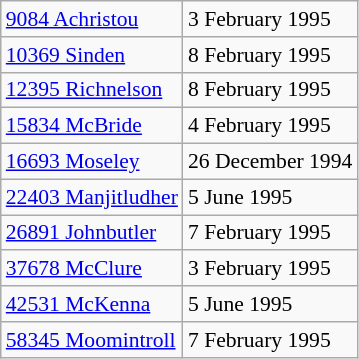<table class="wikitable floatright" style="font-size: 0.9em;">
<tr>
<td><a href='#'>9084 Achristou</a></td>
<td>3 February 1995</td>
</tr>
<tr>
<td><a href='#'>10369 Sinden</a></td>
<td>8 February 1995</td>
</tr>
<tr>
<td><a href='#'>12395 Richnelson</a></td>
<td>8 February 1995</td>
</tr>
<tr>
<td><a href='#'>15834 McBride</a></td>
<td>4 February 1995</td>
</tr>
<tr>
<td><a href='#'>16693 Moseley</a></td>
<td>26 December 1994</td>
</tr>
<tr>
<td><a href='#'>22403 Manjitludher</a></td>
<td>5 June 1995</td>
</tr>
<tr>
<td><a href='#'>26891 Johnbutler</a></td>
<td>7 February 1995</td>
</tr>
<tr>
<td><a href='#'>37678 McClure</a></td>
<td>3 February 1995</td>
</tr>
<tr>
<td><a href='#'>42531 McKenna</a></td>
<td>5 June 1995</td>
</tr>
<tr>
<td><a href='#'>58345 Moomintroll</a></td>
<td>7 February 1995</td>
</tr>
</table>
